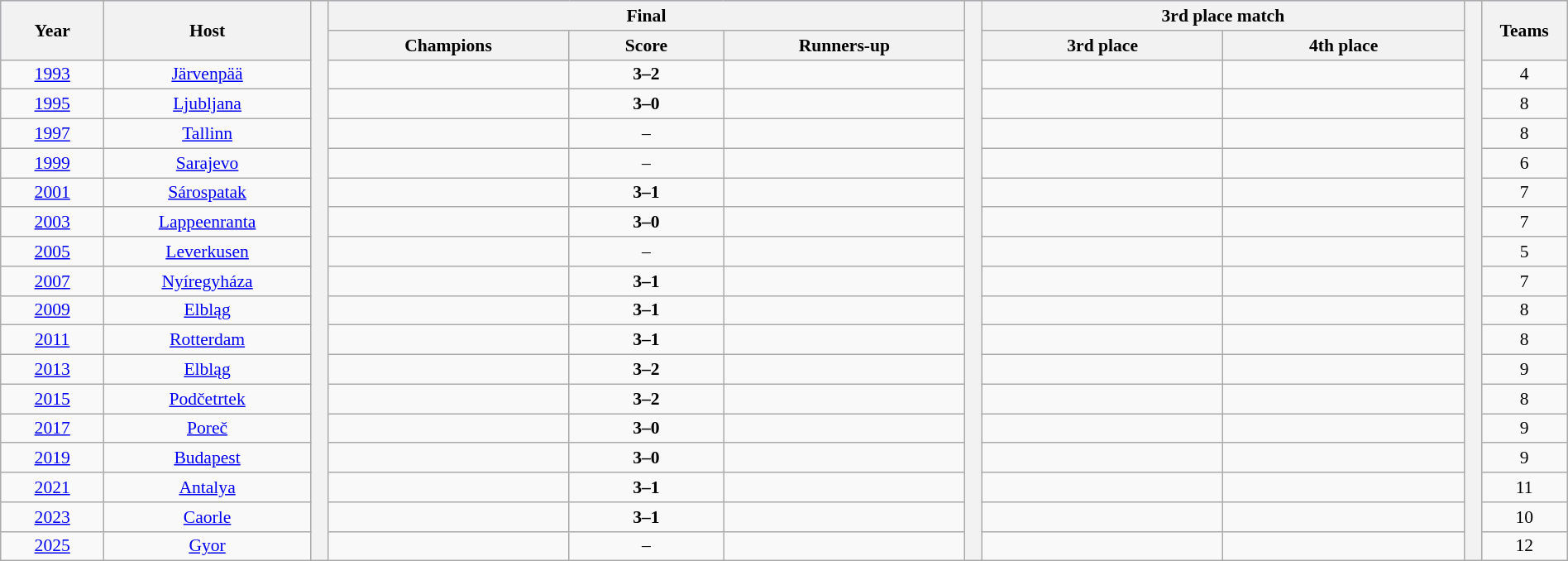<table class="wikitable" style="font-size:90%; width: 100%; text-align: center;">
<tr bgcolor=#c1d8ff>
<th rowspan=2 width=6%>Year</th>
<th rowspan=2 width=12%>Host</th>
<th width=1% rowspan=22 bgcolor=ffffff></th>
<th colspan=3>Final</th>
<th width=1% rowspan=22 bgcolor=ffffff></th>
<th colspan=2>3rd place match</th>
<th width=1% rowspan=22 bgcolor=#ffffff></th>
<th rowspan=2 width=5%>Teams</th>
</tr>
<tr bgcolor=#efefef>
<th width=14%>Champions</th>
<th width=9%>Score</th>
<th width=14%>Runners-up</th>
<th width=14%>3rd place</th>
<th width=14%>4th place</th>
</tr>
<tr>
<td><a href='#'>1993</a></td>
<td> <a href='#'>Järvenpää</a></td>
<td><strong></strong></td>
<td><strong>3–2</strong></td>
<td></td>
<td></td>
<td></td>
<td>4</td>
</tr>
<tr>
<td><a href='#'>1995</a></td>
<td> <a href='#'>Ljubljana</a></td>
<td><strong></strong></td>
<td><strong>3–0</strong></td>
<td></td>
<td></td>
<td></td>
<td>8</td>
</tr>
<tr>
<td><a href='#'>1997</a></td>
<td> <a href='#'>Tallinn</a></td>
<td><strong></strong></td>
<td>–</td>
<td></td>
<td></td>
<td></td>
<td>8</td>
</tr>
<tr>
<td><a href='#'>1999</a></td>
<td> <a href='#'>Sarajevo</a></td>
<td><strong></strong></td>
<td>–</td>
<td></td>
<td></td>
<td></td>
<td>6</td>
</tr>
<tr>
<td><a href='#'>2001</a></td>
<td> <a href='#'>Sárospatak</a></td>
<td><strong></strong></td>
<td><strong>3–1</strong></td>
<td></td>
<td></td>
<td></td>
<td>7</td>
</tr>
<tr>
<td><a href='#'>2003</a></td>
<td> <a href='#'>Lappeenranta</a></td>
<td><strong></strong></td>
<td><strong>3–0</strong></td>
<td></td>
<td></td>
<td></td>
<td>7</td>
</tr>
<tr>
<td><a href='#'>2005</a></td>
<td> <a href='#'>Leverkusen</a></td>
<td><strong></strong></td>
<td>–</td>
<td></td>
<td></td>
<td></td>
<td>5</td>
</tr>
<tr>
<td><a href='#'>2007</a></td>
<td> <a href='#'>Nyíregyháza</a></td>
<td><strong></strong></td>
<td><strong>3–1</strong></td>
<td></td>
<td></td>
<td></td>
<td>7</td>
</tr>
<tr>
<td><a href='#'>2009</a></td>
<td> <a href='#'>Elbląg</a></td>
<td><strong></strong></td>
<td><strong>3–1</strong></td>
<td></td>
<td></td>
<td></td>
<td>8</td>
</tr>
<tr>
<td><a href='#'>2011</a></td>
<td> <a href='#'>Rotterdam</a></td>
<td><strong></strong></td>
<td><strong>3–1</strong></td>
<td></td>
<td></td>
<td></td>
<td>8</td>
</tr>
<tr>
<td><a href='#'>2013</a></td>
<td> <a href='#'>Elbląg</a></td>
<td><strong></strong></td>
<td><strong>3–2</strong></td>
<td></td>
<td></td>
<td></td>
<td>9</td>
</tr>
<tr>
<td><a href='#'>2015</a></td>
<td> <a href='#'>Podčetrtek</a></td>
<td><strong></strong></td>
<td><strong>3–2</strong></td>
<td></td>
<td></td>
<td></td>
<td>8</td>
</tr>
<tr>
<td><a href='#'>2017</a></td>
<td> <a href='#'>Poreč</a></td>
<td><strong></strong></td>
<td><strong>3–0</strong></td>
<td></td>
<td></td>
<td></td>
<td>9</td>
</tr>
<tr>
<td><a href='#'>2019</a></td>
<td> <a href='#'>Budapest</a></td>
<td><strong></strong></td>
<td><strong>3–0</strong></td>
<td></td>
<td></td>
<td></td>
<td>9</td>
</tr>
<tr>
<td><a href='#'>2021</a></td>
<td> <a href='#'>Antalya</a></td>
<td><strong></strong></td>
<td><strong>3–1</strong></td>
<td></td>
<td></td>
<td></td>
<td>11</td>
</tr>
<tr>
<td><a href='#'>2023</a></td>
<td> <a href='#'>Caorle</a></td>
<td><strong></strong></td>
<td><strong>3–1</strong></td>
<td></td>
<td></td>
<td></td>
<td>10</td>
</tr>
<tr>
<td><a href='#'>2025</a></td>
<td> <a href='#'>Gyor</a></td>
<td></td>
<td>–</td>
<td></td>
<td></td>
<td></td>
<td>12</td>
</tr>
</table>
